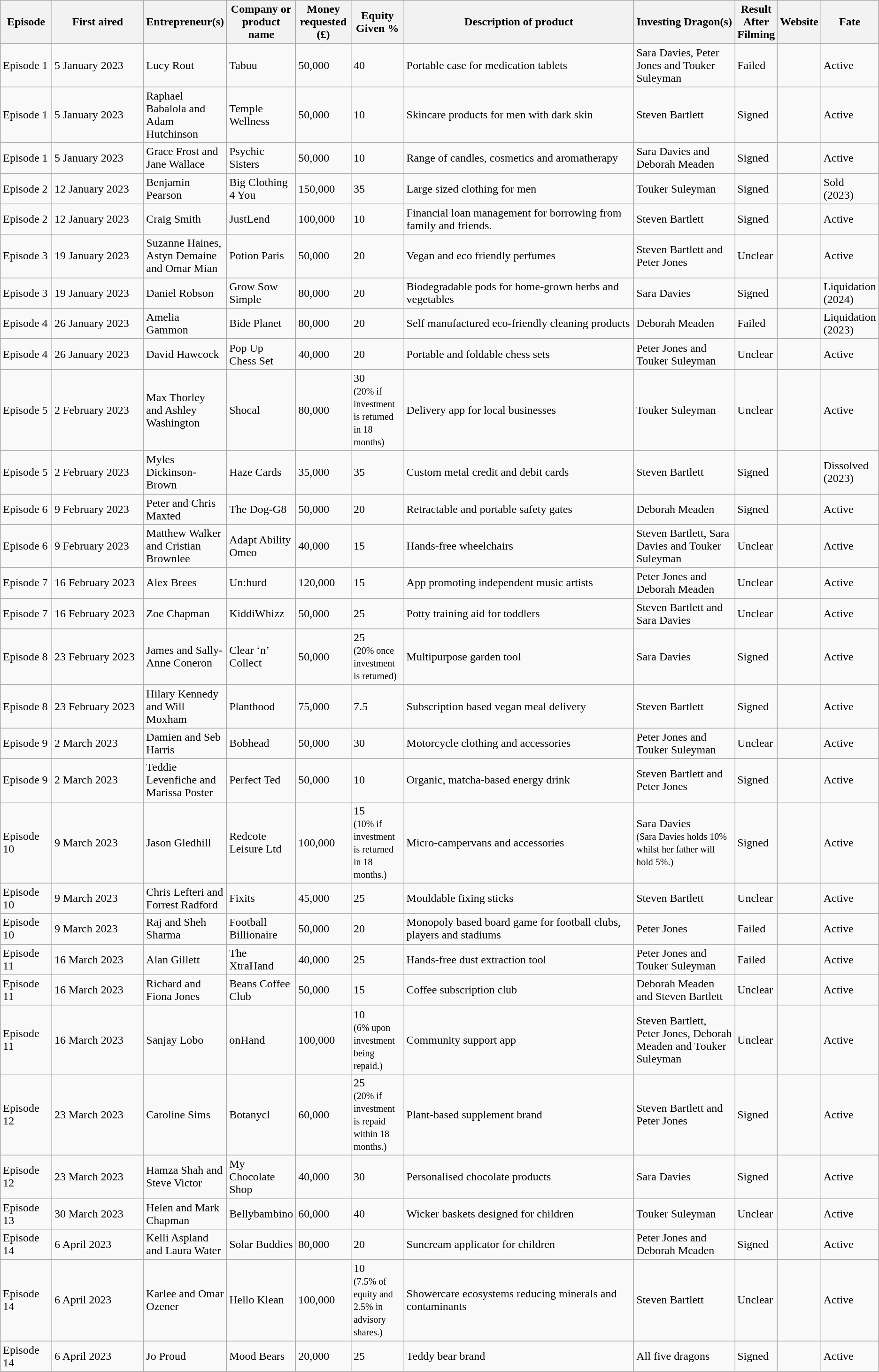<table class="wikitable sortable">
<tr>
<th style="width:75px">Episode</th>
<th style="width:175px">First aired</th>
<th style="width:100px">Entrepreneur(s)</th>
<th>Company or product name</th>
<th style="width:75px">Money requested (£)</th>
<th style="width:75px">Equity Given %</th>
<th style="width:500px">Description of product</th>
<th style="width:190px">Investing Dragon(s)</th>
<th>Result After Filming</th>
<th>Website</th>
<th>Fate</th>
</tr>
<tr>
<td>Episode 1</td>
<td>5 January 2023</td>
<td>Lucy Rout</td>
<td>Tabuu</td>
<td>50,000</td>
<td>40</td>
<td>Portable case for medication tablets</td>
<td>Sara Davies, Peter Jones and Touker Suleyman</td>
<td>Failed </td>
<td></td>
<td>Active </td>
</tr>
<tr>
<td>Episode 1</td>
<td>5 January 2023</td>
<td>Raphael Babalola and Adam Hutchinson</td>
<td>Temple Wellness</td>
<td>50,000</td>
<td>10</td>
<td>Skincare products for men with dark skin</td>
<td>Steven Bartlett</td>
<td>Signed</td>
<td></td>
<td>Active </td>
</tr>
<tr>
<td>Episode 1</td>
<td>5 January 2023</td>
<td>Grace Frost and Jane Wallace</td>
<td>Psychic Sisters</td>
<td>50,000</td>
<td>10</td>
<td>Range of candles, cosmetics and aromatherapy</td>
<td>Sara Davies and Deborah Meaden</td>
<td>Signed</td>
<td></td>
<td>Active </td>
</tr>
<tr>
<td>Episode 2</td>
<td>12 January 2023</td>
<td>Benjamin Pearson</td>
<td>Big Clothing 4 You</td>
<td>150,000</td>
<td>35</td>
<td>Large sized clothing for men</td>
<td>Touker Suleyman</td>
<td>Signed</td>
<td></td>
<td>Sold (2023) </td>
</tr>
<tr>
<td>Episode 2</td>
<td>12 January 2023</td>
<td>Craig Smith</td>
<td>JustLend</td>
<td>100,000</td>
<td>10</td>
<td>Financial loan management for borrowing from family and friends.</td>
<td>Steven Bartlett</td>
<td>Signed</td>
<td></td>
<td>Active </td>
</tr>
<tr>
<td>Episode 3</td>
<td>19 January 2023</td>
<td>Suzanne Haines, Astyn Demaine and Omar Mian</td>
<td>Potion Paris</td>
<td>50,000</td>
<td>20</td>
<td>Vegan and eco friendly perfumes</td>
<td>Steven Bartlett and Peter Jones</td>
<td>Unclear </td>
<td></td>
<td>Active </td>
</tr>
<tr>
<td>Episode 3</td>
<td>19 January 2023</td>
<td>Daniel Robson</td>
<td>Grow Sow Simple</td>
<td>80,000</td>
<td>20</td>
<td>Biodegradable pods for home-grown herbs and vegetables</td>
<td>Sara Davies</td>
<td>Signed</td>
<td></td>
<td>Liquidation (2024) </td>
</tr>
<tr>
<td>Episode 4</td>
<td>26 January 2023</td>
<td>Amelia Gammon</td>
<td>Bide Planet</td>
<td>80,000</td>
<td>20</td>
<td>Self manufactured eco-friendly cleaning products</td>
<td>Deborah Meaden</td>
<td>Failed </td>
<td></td>
<td>Liquidation (2023) </td>
</tr>
<tr>
<td>Episode 4</td>
<td>26 January 2023</td>
<td>David Hawcock</td>
<td>Pop Up Chess Set</td>
<td>40,000</td>
<td>20</td>
<td>Portable and foldable chess sets</td>
<td>Peter Jones and Touker Suleyman</td>
<td>Unclear </td>
<td></td>
<td>Active </td>
</tr>
<tr>
<td>Episode 5</td>
<td>2 February 2023</td>
<td>Max Thorley and Ashley Washington</td>
<td>Shocal</td>
<td>80,000</td>
<td>30 <br><small>(20% if investment is returned in 18 months)</small></td>
<td>Delivery app for local businesses</td>
<td>Touker Suleyman</td>
<td>Unclear </td>
<td></td>
<td>Active </td>
</tr>
<tr>
<td>Episode 5</td>
<td>2 February 2023</td>
<td>Myles Dickinson-Brown</td>
<td>Haze Cards</td>
<td>35,000</td>
<td>35</td>
<td>Custom metal credit and debit cards</td>
<td>Steven Bartlett</td>
<td>Signed</td>
<td></td>
<td>Dissolved (2023) </td>
</tr>
<tr>
<td>Episode 6</td>
<td>9 February 2023</td>
<td>Peter and Chris Maxted</td>
<td>The Dog-G8</td>
<td>50,000</td>
<td>20</td>
<td>Retractable and portable safety gates</td>
<td>Deborah Meaden</td>
<td>Signed</td>
<td></td>
<td>Active </td>
</tr>
<tr>
<td>Episode 6</td>
<td>9 February 2023</td>
<td>Matthew Walker and Cristian Brownlee</td>
<td>Adapt Ability Omeo</td>
<td>40,000</td>
<td>15</td>
<td>Hands-free wheelchairs</td>
<td>Steven Bartlett, Sara Davies and Touker Suleyman</td>
<td>Unclear </td>
<td></td>
<td>Active </td>
</tr>
<tr>
<td>Episode 7</td>
<td>16 February 2023</td>
<td>Alex Brees</td>
<td>Un:hurd</td>
<td>120,000</td>
<td>15</td>
<td>App promoting independent music artists</td>
<td>Peter Jones and Deborah Meaden</td>
<td>Unclear </td>
<td></td>
<td>Active </td>
</tr>
<tr>
<td>Episode 7</td>
<td>16 February 2023</td>
<td>Zoe Chapman</td>
<td>KiddiWhizz</td>
<td>50,000</td>
<td>25</td>
<td>Potty training aid for toddlers</td>
<td>Steven Bartlett and Sara Davies</td>
<td>Unclear </td>
<td></td>
<td>Active </td>
</tr>
<tr>
<td>Episode 8</td>
<td>23 February 2023</td>
<td>James and Sally-Anne Coneron</td>
<td>Clear ‘n’ Collect</td>
<td>50,000</td>
<td>25 <br><small>(20% once investment is returned)</small></td>
<td>Multipurpose garden tool</td>
<td>Sara Davies</td>
<td>Signed</td>
<td></td>
<td>Active </td>
</tr>
<tr>
<td>Episode 8</td>
<td>23 February 2023</td>
<td>Hilary Kennedy and Will Moxham</td>
<td>Planthood</td>
<td>75,000</td>
<td>7.5</td>
<td>Subscription based vegan meal delivery</td>
<td>Steven Bartlett</td>
<td>Signed</td>
<td></td>
<td>Active </td>
</tr>
<tr>
<td>Episode 9</td>
<td>2 March 2023</td>
<td>Damien and Seb Harris</td>
<td>Bobhead</td>
<td>50,000</td>
<td>30</td>
<td>Motorcycle clothing and accessories</td>
<td>Peter Jones and Touker Suleyman</td>
<td>Unclear </td>
<td></td>
<td>Active </td>
</tr>
<tr>
<td>Episode 9</td>
<td>2 March 2023</td>
<td>Teddie Levenfiche and Marissa Poster</td>
<td>Perfect Ted</td>
<td>50,000</td>
<td>10</td>
<td>Organic, matcha-based energy drink</td>
<td>Steven Bartlett and Peter Jones</td>
<td>Signed</td>
<td></td>
<td>Active </td>
</tr>
<tr>
<td>Episode 10</td>
<td>9 March 2023</td>
<td>Jason Gledhill</td>
<td>Redcote Leisure Ltd</td>
<td>100,000</td>
<td>15 <br><small>(10% if investment is returned in 18 months.)</small></td>
<td>Micro-campervans and accessories</td>
<td>Sara Davies <br><small>(Sara Davies holds 10% whilst her father will hold 5%.)</small></td>
<td>Signed</td>
<td></td>
<td>Active </td>
</tr>
<tr>
<td>Episode 10</td>
<td>9 March 2023</td>
<td>Chris Lefteri and Forrest Radford</td>
<td>Fixits</td>
<td>45,000</td>
<td>25</td>
<td>Mouldable fixing sticks</td>
<td>Steven Bartlett</td>
<td>Unclear </td>
<td></td>
<td>Active </td>
</tr>
<tr>
<td>Episode 10</td>
<td>9 March 2023</td>
<td>Raj and Sheh Sharma</td>
<td>Football Billionaire</td>
<td>50,000</td>
<td>20</td>
<td>Monopoly based board game for football clubs, players and stadiums</td>
<td>Peter Jones</td>
<td>Failed </td>
<td></td>
<td>Active </td>
</tr>
<tr>
<td>Episode 11</td>
<td>16 March 2023</td>
<td>Alan Gillett</td>
<td>The XtraHand</td>
<td>40,000</td>
<td>25</td>
<td>Hands-free dust extraction tool</td>
<td>Peter Jones and Touker Suleyman</td>
<td>Failed </td>
<td></td>
<td>Active </td>
</tr>
<tr>
<td>Episode 11</td>
<td>16 March 2023</td>
<td>Richard and Fiona Jones</td>
<td>Beans Coffee Club</td>
<td>50,000</td>
<td>15</td>
<td>Coffee subscription club</td>
<td>Deborah Meaden and Steven Bartlett</td>
<td>Unclear </td>
<td></td>
<td>Active </td>
</tr>
<tr>
<td>Episode 11</td>
<td>16 March 2023</td>
<td>Sanjay Lobo</td>
<td>onHand</td>
<td>100,000</td>
<td>10 <br><small>(6% upon investment being repaid.)</small></td>
<td>Community support app</td>
<td>Steven Bartlett, Peter Jones, Deborah Meaden and Touker Suleyman</td>
<td>Unclear </td>
<td></td>
<td>Active </td>
</tr>
<tr>
<td>Episode 12</td>
<td>23 March 2023</td>
<td>Caroline Sims</td>
<td>Botanycl</td>
<td>60,000</td>
<td>25 <br><small>(20% if investment is repaid within 18 months.)</small></td>
<td>Plant-based supplement brand</td>
<td>Steven Bartlett and Peter Jones</td>
<td>Signed</td>
<td></td>
<td>Active </td>
</tr>
<tr>
<td>Episode 12</td>
<td>23 March 2023</td>
<td>Hamza Shah and Steve Victor</td>
<td>My Chocolate Shop</td>
<td>40,000</td>
<td>30</td>
<td>Personalised chocolate products</td>
<td>Sara Davies</td>
<td>Signed</td>
<td></td>
<td>Active </td>
</tr>
<tr>
<td>Episode 13</td>
<td>30 March 2023</td>
<td>Helen and Mark Chapman</td>
<td>Bellybambino</td>
<td>60,000</td>
<td>40</td>
<td>Wicker baskets designed for children</td>
<td>Touker Suleyman</td>
<td>Unclear </td>
<td></td>
<td>Active </td>
</tr>
<tr>
<td>Episode 14</td>
<td>6 April 2023</td>
<td>Kelli Aspland and Laura Water</td>
<td>Solar Buddies</td>
<td>80,000</td>
<td>20</td>
<td>Suncream applicator for children</td>
<td>Peter Jones and Deborah Meaden</td>
<td>Signed</td>
<td></td>
<td>Active </td>
</tr>
<tr>
<td>Episode 14</td>
<td>6 April 2023</td>
<td>Karlee and Omar Ozener</td>
<td>Hello Klean</td>
<td>100,000</td>
<td>10 <br><small>(7.5% of equity and 2.5% in advisory shares.)</small></td>
<td>Showercare ecosystems reducing minerals and contaminants</td>
<td>Steven Bartlett</td>
<td>Unclear </td>
<td></td>
<td>Active </td>
</tr>
<tr>
<td>Episode 14</td>
<td>6 April 2023</td>
<td>Jo Proud</td>
<td>Mood Bears</td>
<td>20,000</td>
<td>25</td>
<td>Teddy bear brand</td>
<td>All five dragons</td>
<td>Signed </td>
<td></td>
<td>Active  </td>
</tr>
</table>
